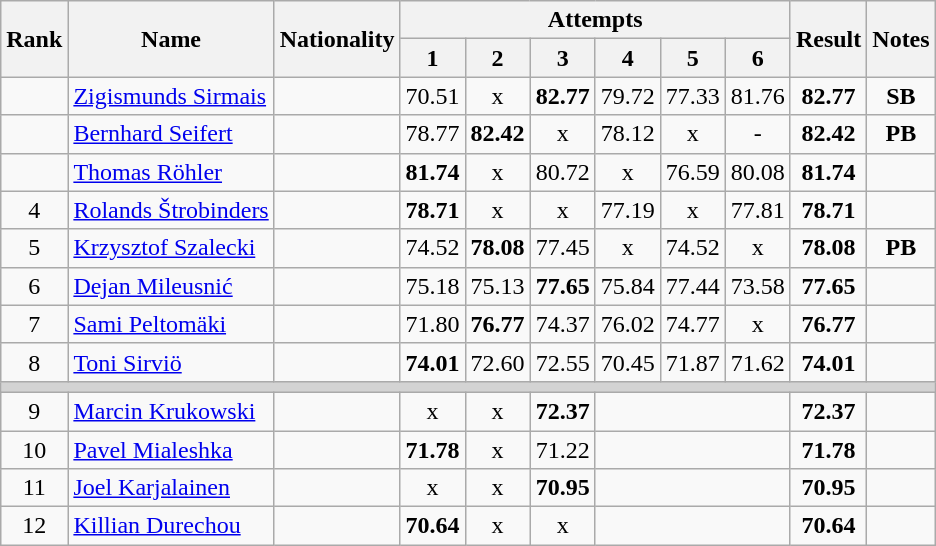<table class="wikitable sortable" style="text-align:center">
<tr>
<th rowspan=2>Rank</th>
<th rowspan=2>Name</th>
<th rowspan=2>Nationality</th>
<th colspan=6>Attempts</th>
<th rowspan=2>Result</th>
<th rowspan=2>Notes</th>
</tr>
<tr>
<th>1</th>
<th>2</th>
<th>3</th>
<th>4</th>
<th>5</th>
<th>6</th>
</tr>
<tr>
<td></td>
<td align=left><a href='#'>Zigismunds Sirmais</a></td>
<td align=left></td>
<td>70.51</td>
<td>x</td>
<td><strong>82.77</strong></td>
<td>79.72</td>
<td>77.33</td>
<td>81.76</td>
<td><strong>82.77</strong></td>
<td><strong>SB</strong></td>
</tr>
<tr>
<td></td>
<td align=left><a href='#'>Bernhard Seifert</a></td>
<td align=left></td>
<td>78.77</td>
<td><strong>82.42</strong></td>
<td>x</td>
<td>78.12</td>
<td>x</td>
<td>-</td>
<td><strong>82.42</strong></td>
<td><strong>PB</strong></td>
</tr>
<tr>
<td></td>
<td align=left><a href='#'>Thomas Röhler</a></td>
<td align=left></td>
<td><strong>81.74</strong></td>
<td>x</td>
<td>80.72</td>
<td>x</td>
<td>76.59</td>
<td>80.08</td>
<td><strong>81.74</strong></td>
<td></td>
</tr>
<tr>
<td>4</td>
<td align=left><a href='#'>Rolands Štrobinders</a></td>
<td align=left></td>
<td><strong>78.71</strong></td>
<td>x</td>
<td>x</td>
<td>77.19</td>
<td>x</td>
<td>77.81</td>
<td><strong>78.71</strong></td>
<td></td>
</tr>
<tr>
<td>5</td>
<td align=left><a href='#'>Krzysztof Szalecki</a></td>
<td align=left></td>
<td>74.52</td>
<td><strong>78.08</strong></td>
<td>77.45</td>
<td>x</td>
<td>74.52</td>
<td>x</td>
<td><strong>78.08</strong></td>
<td><strong>PB</strong></td>
</tr>
<tr>
<td>6</td>
<td align=left><a href='#'>Dejan Mileusnić</a></td>
<td align=left></td>
<td>75.18</td>
<td>75.13</td>
<td><strong>77.65</strong></td>
<td>75.84</td>
<td>77.44</td>
<td>73.58</td>
<td><strong>77.65</strong></td>
<td></td>
</tr>
<tr>
<td>7</td>
<td align=left><a href='#'>Sami Peltomäki</a></td>
<td align=left></td>
<td>71.80</td>
<td><strong>76.77</strong></td>
<td>74.37</td>
<td>76.02</td>
<td>74.77</td>
<td>x</td>
<td><strong>76.77</strong></td>
<td></td>
</tr>
<tr>
<td>8</td>
<td align=left><a href='#'>Toni Sirviö</a></td>
<td align=left></td>
<td><strong>74.01</strong></td>
<td>72.60</td>
<td>72.55</td>
<td>70.45</td>
<td>71.87</td>
<td>71.62</td>
<td><strong>74.01</strong></td>
<td></td>
</tr>
<tr>
<td colspan=11 bgcolor=lightgray></td>
</tr>
<tr>
<td>9</td>
<td align=left><a href='#'>Marcin Krukowski</a></td>
<td align=left></td>
<td>x</td>
<td>x</td>
<td><strong>72.37</strong></td>
<td colspan=3></td>
<td><strong>72.37</strong></td>
<td></td>
</tr>
<tr>
<td>10</td>
<td align=left><a href='#'>Pavel Mialeshka</a></td>
<td align=left></td>
<td><strong>71.78</strong></td>
<td>x</td>
<td>71.22</td>
<td colspan=3></td>
<td><strong>71.78</strong></td>
<td></td>
</tr>
<tr>
<td>11</td>
<td align=left><a href='#'>Joel Karjalainen</a></td>
<td align=left></td>
<td>x</td>
<td>x</td>
<td><strong>70.95</strong></td>
<td colspan=3></td>
<td><strong>70.95</strong></td>
<td></td>
</tr>
<tr>
<td>12</td>
<td align=left><a href='#'>Killian Durechou</a></td>
<td align=left></td>
<td><strong>70.64</strong></td>
<td>x</td>
<td>x</td>
<td colspan=3></td>
<td><strong>70.64</strong></td>
<td></td>
</tr>
</table>
